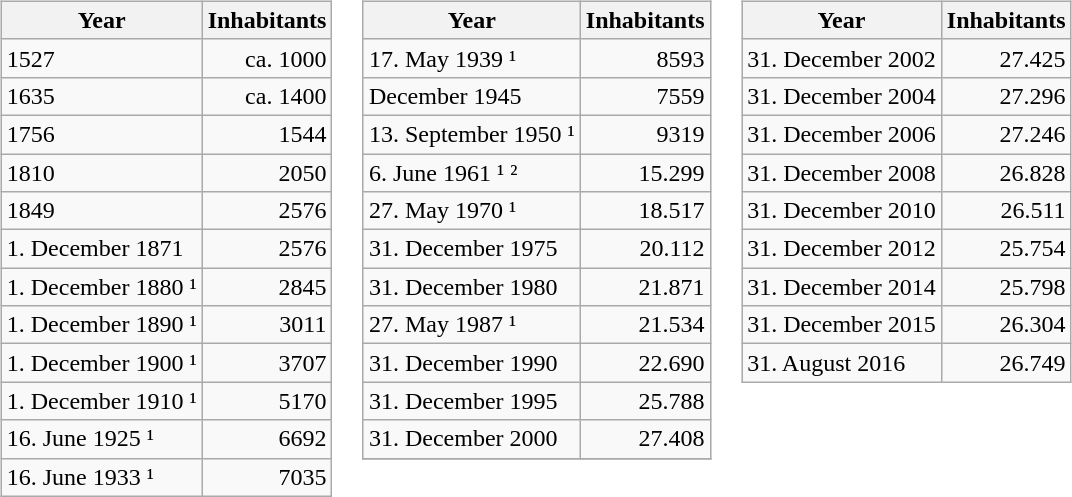<table border="0">
<tr>
<td valign="top"><br><table class="wikitable">
<tr>
<th bgcolor="#e0e0e0">Year</th>
<th bgcolor="#e0e0e0">Inhabitants</th>
</tr>
<tr>
<td>1527</td>
<td align="right">ca. 1000</td>
</tr>
<tr>
<td>1635</td>
<td align="right">ca. 1400</td>
</tr>
<tr>
<td>1756</td>
<td align="right">1544</td>
</tr>
<tr>
<td>1810</td>
<td align="right">2050</td>
</tr>
<tr>
<td>1849</td>
<td align="right">2576</td>
</tr>
<tr>
<td>1. December 1871</td>
<td align="right">2576</td>
</tr>
<tr>
<td>1. December 1880 ¹</td>
<td align="right">2845</td>
</tr>
<tr>
<td>1. December 1890 ¹</td>
<td align="right">3011</td>
</tr>
<tr>
<td>1. December 1900 ¹</td>
<td align="right">3707</td>
</tr>
<tr>
<td>1. December 1910 ¹</td>
<td align="right">5170</td>
</tr>
<tr>
<td>16. June 1925 ¹</td>
<td align="right">6692</td>
</tr>
<tr>
<td>16. June 1933 ¹</td>
<td align="right">7035</td>
</tr>
</table>
</td>
<td valign="top"><br><table class="wikitable">
<tr>
<th bgcolor="#e0e0e0">Year</th>
<th bgcolor="#e0e0e0">Inhabitants</th>
</tr>
<tr>
<td>17. May 1939 ¹</td>
<td align="right">8593</td>
</tr>
<tr>
<td>December 1945</td>
<td align="right">7559</td>
</tr>
<tr>
<td>13. September 1950 ¹</td>
<td align="right">9319</td>
</tr>
<tr>
<td>6. June 1961 ¹ ²</td>
<td align="right">15.299</td>
</tr>
<tr>
<td>27. May 1970 ¹</td>
<td align="right">18.517</td>
</tr>
<tr>
<td>31. December 1975</td>
<td align="right">20.112</td>
</tr>
<tr>
<td>31. December 1980</td>
<td align="right">21.871</td>
</tr>
<tr>
<td>27. May 1987 ¹</td>
<td align="right">21.534</td>
</tr>
<tr>
<td>31. December 1990</td>
<td align="right">22.690</td>
</tr>
<tr>
<td>31. December 1995</td>
<td align="right">25.788</td>
</tr>
<tr>
<td>31. December 2000</td>
<td align="right">27.408</td>
</tr>
<tr>
</tr>
</table>
</td>
<td valign="top"><br><table class="wikitable">
<tr>
<th bgcolor="#e0e0e0">Year</th>
<th bgcolor="#e0e0e0">Inhabitants</th>
</tr>
<tr>
<td>31. December 2002</td>
<td align="right">27.425</td>
</tr>
<tr>
<td>31. December 2004</td>
<td align="right">27.296</td>
</tr>
<tr>
<td>31. December 2006</td>
<td align="right">27.246</td>
</tr>
<tr>
<td>31. December 2008</td>
<td align="right">26.828</td>
</tr>
<tr>
<td>31. December 2010</td>
<td align="right">26.511</td>
</tr>
<tr>
<td>31. December 2012</td>
<td align="right">25.754</td>
</tr>
<tr>
<td>31. December 2014</td>
<td align="right">25.798</td>
</tr>
<tr>
<td>31. December 2015</td>
<td align="right">26.304</td>
</tr>
<tr>
<td>31. August 2016</td>
<td align="right">26.749</td>
</tr>
</table>
</td>
</tr>
</table>
